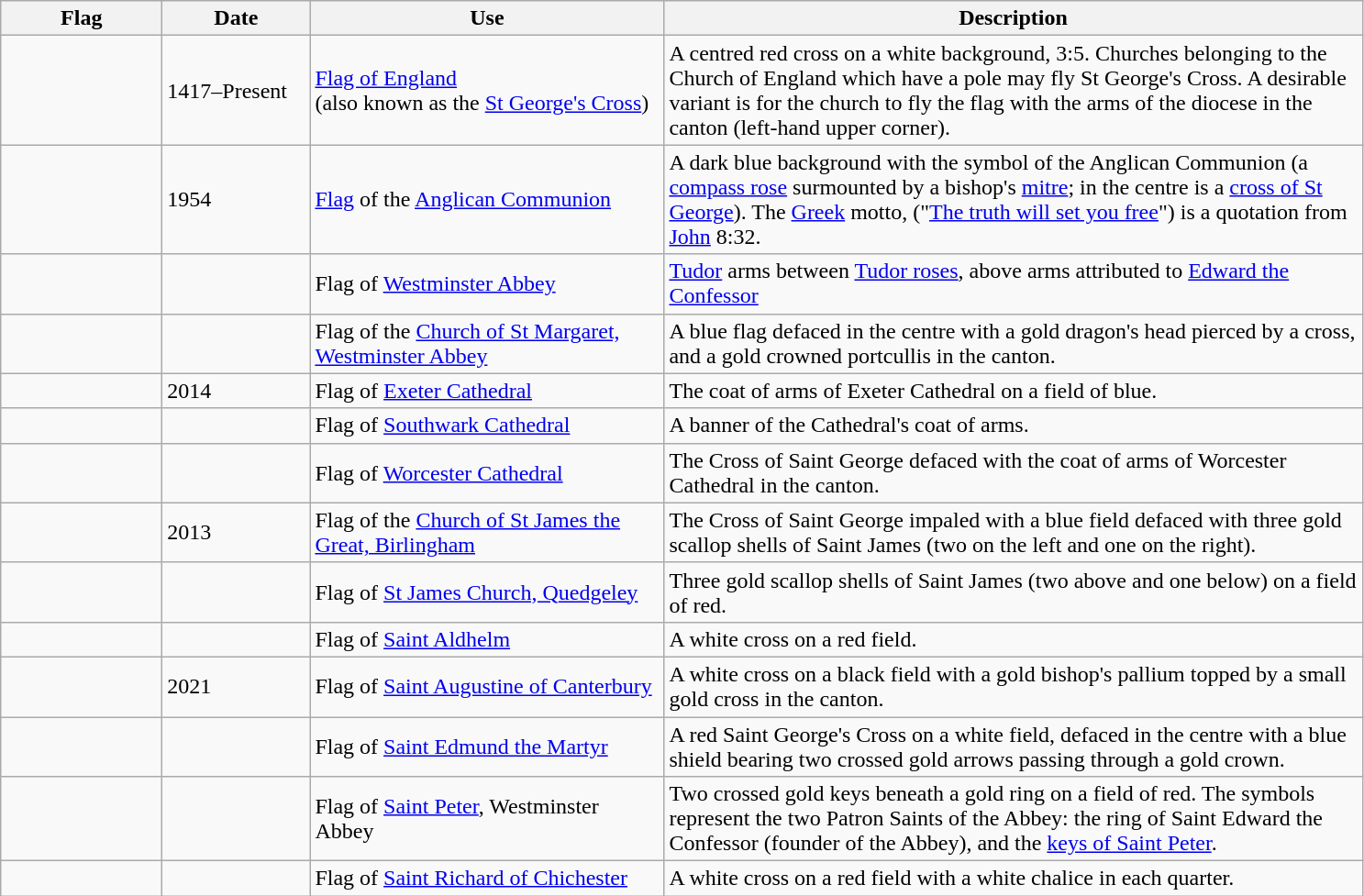<table class="wikitable">
<tr style="background:#efefef;">
<th style="width:110px;">Flag</th>
<th style="width:100px;">Date</th>
<th style="width:250px;">Use</th>
<th style="width:500px;">Description</th>
</tr>
<tr>
<td></td>
<td>1417–Present</td>
<td><a href='#'>Flag of England</a><br>(also known as the <a href='#'>St George's Cross</a>)</td>
<td>A centred red cross on a white background, 3:5. Churches belonging to the Church of England which have a pole may fly St George's Cross. A desirable variant is for the church to fly the flag with the arms of the diocese in the canton (left-hand upper corner).</td>
</tr>
<tr>
<td></td>
<td>1954</td>
<td><a href='#'>Flag</a> of the <a href='#'>Anglican Communion</a></td>
<td>A dark blue background with the symbol of the Anglican Communion (a <a href='#'>compass rose</a> surmounted by a bishop's <a href='#'>mitre</a>; in the centre is a <a href='#'>cross of St George</a>). The <a href='#'>Greek</a> motto,  ("<a href='#'>The truth will set you free</a>") is a quotation from <a href='#'>John</a> 8:32.</td>
</tr>
<tr>
<td></td>
<td></td>
<td>Flag of <a href='#'>Westminster Abbey</a></td>
<td><a href='#'>Tudor</a> arms between <a href='#'>Tudor roses</a>, above arms attributed to <a href='#'>Edward the Confessor</a></td>
</tr>
<tr>
<td></td>
<td></td>
<td>Flag of the <a href='#'>Church of St Margaret, Westminster Abbey</a></td>
<td>A blue flag defaced in the centre with a gold dragon's head pierced by a cross, and a gold crowned portcullis in the canton.</td>
</tr>
<tr>
<td></td>
<td>2014</td>
<td>Flag of <a href='#'>Exeter Cathedral</a></td>
<td>The coat of arms of Exeter Cathedral on a field of blue.</td>
</tr>
<tr>
<td></td>
<td></td>
<td>Flag of <a href='#'>Southwark Cathedral</a></td>
<td>A banner of the Cathedral's coat of arms.</td>
</tr>
<tr>
<td></td>
<td></td>
<td>Flag of <a href='#'>Worcester Cathedral</a></td>
<td>The Cross of Saint George defaced with the coat of arms of Worcester Cathedral in the canton.</td>
</tr>
<tr>
<td></td>
<td>2013</td>
<td>Flag of the <a href='#'>Church of St James the Great, Birlingham</a></td>
<td>The Cross of Saint George impaled with a blue field defaced with three gold scallop shells of Saint James (two on the left and one on the right).</td>
</tr>
<tr>
<td></td>
<td></td>
<td>Flag of <a href='#'>St James Church, Quedgeley</a></td>
<td>Three gold scallop shells of Saint James (two above and one below) on a field of red.</td>
</tr>
<tr>
<td></td>
<td></td>
<td>Flag of <a href='#'>Saint Aldhelm</a></td>
<td>A white cross on a red field.</td>
</tr>
<tr>
<td></td>
<td>2021</td>
<td>Flag of <a href='#'>Saint Augustine of Canterbury</a></td>
<td>A white cross on a black field with a gold bishop's pallium topped by a small gold cross in the canton.</td>
</tr>
<tr>
<td></td>
<td></td>
<td>Flag of <a href='#'>Saint Edmund the Martyr</a></td>
<td>A red Saint George's Cross on a white field, defaced in the centre with a blue shield bearing two crossed gold arrows passing through a gold crown.</td>
</tr>
<tr>
<td></td>
<td></td>
<td>Flag of <a href='#'>Saint Peter</a>, Westminster Abbey</td>
<td>Two crossed gold keys beneath a gold ring on a field of red. The symbols represent the two Patron Saints of the Abbey: the ring of Saint Edward the Confessor (founder of the Abbey), and the <a href='#'>keys of Saint Peter</a>.</td>
</tr>
<tr>
<td></td>
<td></td>
<td>Flag of <a href='#'>Saint Richard of Chichester</a></td>
<td>A white cross on a red field with a white chalice in each quarter.</td>
</tr>
</table>
